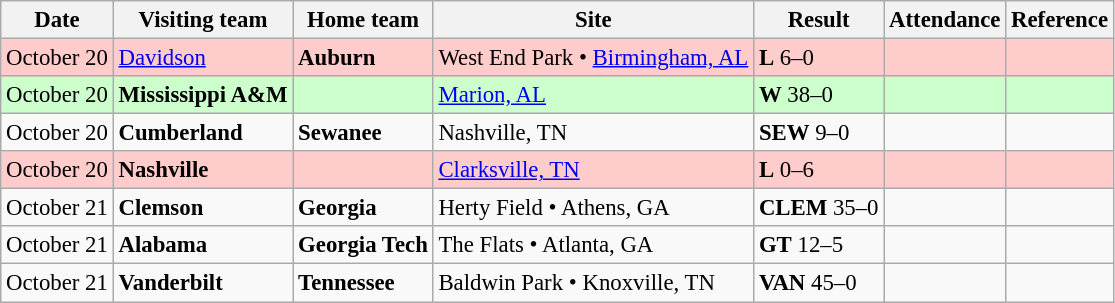<table class="wikitable" style="font-size:95%;">
<tr>
<th>Date</th>
<th>Visiting team</th>
<th>Home team</th>
<th>Site</th>
<th>Result</th>
<th>Attendance</th>
<th class="unsortable">Reference</th>
</tr>
<tr bgcolor=ffcccc>
<td>October 20</td>
<td><a href='#'>Davidson</a></td>
<td><strong>Auburn</strong></td>
<td>West End Park • <a href='#'>Birmingham, AL</a></td>
<td><strong>L</strong> 6–0</td>
<td></td>
<td></td>
</tr>
<tr bgcolor=ccffcc>
<td>October 20</td>
<td><strong>Mississippi A&M</strong></td>
<td></td>
<td><a href='#'>Marion, AL</a></td>
<td><strong>W</strong> 38–0</td>
<td></td>
<td></td>
</tr>
<tr bgcolor=>
<td>October 20</td>
<td><strong>Cumberland</strong></td>
<td><strong>Sewanee</strong></td>
<td>Nashville, TN</td>
<td><strong>SEW</strong> 9–0</td>
<td></td>
<td></td>
</tr>
<tr bgcolor=ffcccc>
<td>October 20</td>
<td><strong>Nashville</strong></td>
<td></td>
<td><a href='#'>Clarksville, TN</a></td>
<td><strong>L</strong> 0–6</td>
<td></td>
<td></td>
</tr>
<tr bgcolor=>
<td>October 21</td>
<td><strong>Clemson</strong></td>
<td><strong>Georgia</strong></td>
<td>Herty Field • Athens, GA</td>
<td><strong>CLEM</strong> 35–0</td>
<td></td>
<td></td>
</tr>
<tr bgcolor=>
<td>October 21</td>
<td><strong>Alabama</strong></td>
<td><strong>Georgia Tech</strong></td>
<td>The Flats • Atlanta, GA</td>
<td><strong>GT</strong> 12–5</td>
<td></td>
<td></td>
</tr>
<tr bgcolor=>
<td>October 21</td>
<td><strong>Vanderbilt</strong></td>
<td><strong>Tennessee</strong></td>
<td>Baldwin Park • Knoxville, TN</td>
<td><strong>VAN</strong> 45–0</td>
<td></td>
<td></td>
</tr>
</table>
